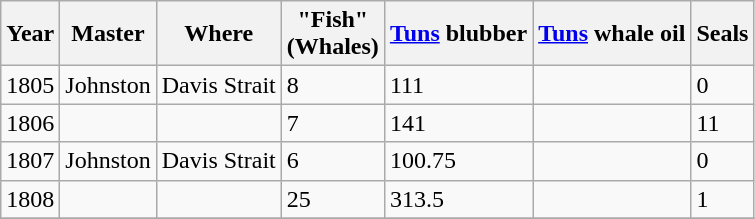<table class="sortable wikitable">
<tr>
<th>Year</th>
<th>Master</th>
<th>Where</th>
<th>"Fish"<br>(Whales)</th>
<th><a href='#'>Tuns</a> blubber</th>
<th><a href='#'>Tuns</a> whale oil</th>
<th>Seals</th>
</tr>
<tr>
<td>1805</td>
<td>Johnston</td>
<td>Davis Strait</td>
<td>8</td>
<td>111</td>
<td></td>
<td>0</td>
</tr>
<tr>
<td>1806</td>
<td></td>
<td></td>
<td>7</td>
<td>141</td>
<td></td>
<td>11</td>
</tr>
<tr>
<td>1807</td>
<td>Johnston</td>
<td>Davis Strait</td>
<td>6</td>
<td>100.75</td>
<td></td>
<td>0</td>
</tr>
<tr>
<td>1808</td>
<td></td>
<td></td>
<td>25</td>
<td>313.5</td>
<td></td>
<td>1</td>
</tr>
<tr>
</tr>
</table>
